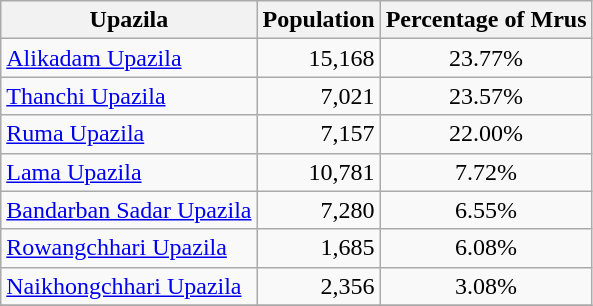<table class="wikitable sortable">
<tr>
<th>Upazila</th>
<th>Population</th>
<th>Percentage of Mrus</th>
</tr>
<tr>
<td><a href='#'>Alikadam Upazila</a></td>
<td align=right>15,168</td>
<td align=center>23.77%</td>
</tr>
<tr>
<td><a href='#'>Thanchi Upazila</a></td>
<td align=right>7,021</td>
<td align=center>23.57%</td>
</tr>
<tr>
<td><a href='#'>Ruma Upazila</a></td>
<td align=right>7,157</td>
<td align=center>22.00%</td>
</tr>
<tr>
<td><a href='#'>Lama Upazila</a></td>
<td align=right>10,781</td>
<td align=center>7.72%</td>
</tr>
<tr>
<td><a href='#'>Bandarban Sadar Upazila</a></td>
<td align=right>7,280</td>
<td align=center>6.55%</td>
</tr>
<tr>
<td><a href='#'>Rowangchhari Upazila</a></td>
<td align=right>1,685</td>
<td align=center>6.08%</td>
</tr>
<tr>
<td><a href='#'>Naikhongchhari Upazila</a></td>
<td align=right>2,356</td>
<td align=center>3.08%</td>
</tr>
<tr>
</tr>
</table>
